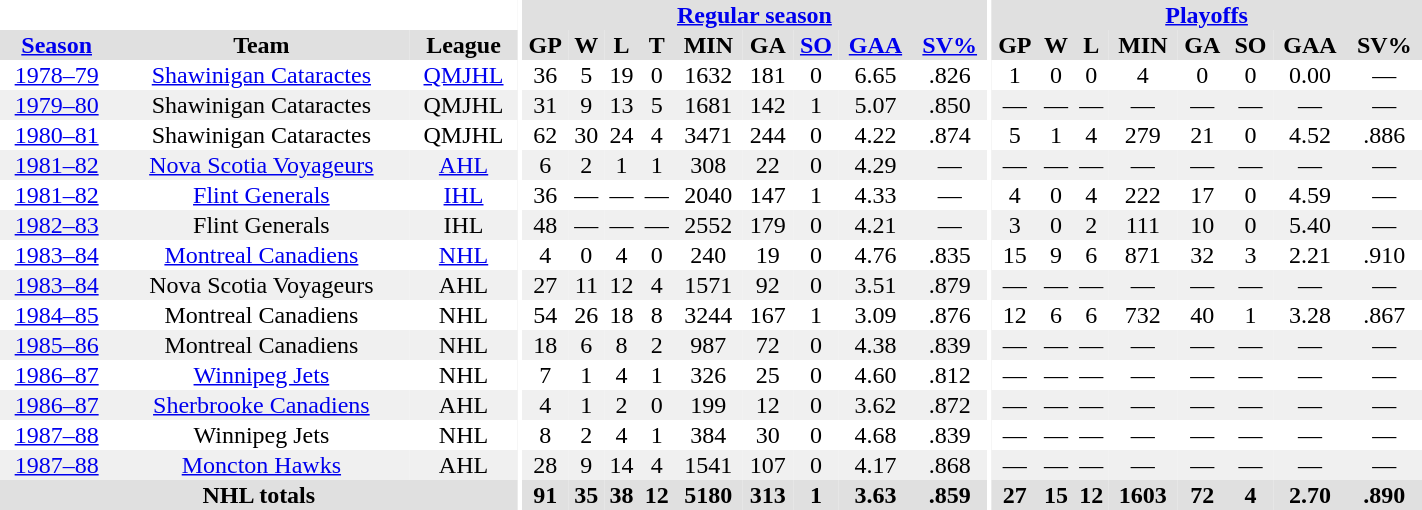<table border="0" cellpadding="1" cellspacing="0" style="width:75%; text-align:center;">
<tr bgcolor="#e0e0e0">
<th colspan="3" bgcolor="#ffffff"></th>
<th rowspan="99" bgcolor="#ffffff"></th>
<th colspan="9" bgcolor="#e0e0e0"><a href='#'>Regular season</a></th>
<th rowspan="99" bgcolor="#ffffff"></th>
<th colspan="8" bgcolor="#e0e0e0"><a href='#'>Playoffs</a></th>
</tr>
<tr bgcolor="#e0e0e0">
<th><a href='#'>Season</a></th>
<th>Team</th>
<th>League</th>
<th>GP</th>
<th>W</th>
<th>L</th>
<th>T</th>
<th>MIN</th>
<th>GA</th>
<th><a href='#'>SO</a></th>
<th><a href='#'>GAA</a></th>
<th><a href='#'>SV%</a></th>
<th>GP</th>
<th>W</th>
<th>L</th>
<th>MIN</th>
<th>GA</th>
<th>SO</th>
<th>GAA</th>
<th>SV%</th>
</tr>
<tr>
<td><a href='#'>1978–79</a></td>
<td><a href='#'>Shawinigan Cataractes</a></td>
<td><a href='#'>QMJHL</a></td>
<td>36</td>
<td>5</td>
<td>19</td>
<td>0</td>
<td>1632</td>
<td>181</td>
<td>0</td>
<td>6.65</td>
<td>.826</td>
<td>1</td>
<td>0</td>
<td>0</td>
<td>4</td>
<td>0</td>
<td>0</td>
<td>0.00</td>
<td>—</td>
</tr>
<tr bgcolor="#f0f0f0">
<td><a href='#'>1979–80</a></td>
<td>Shawinigan Cataractes</td>
<td>QMJHL</td>
<td>31</td>
<td>9</td>
<td>13</td>
<td>5</td>
<td>1681</td>
<td>142</td>
<td>1</td>
<td>5.07</td>
<td>.850</td>
<td>—</td>
<td>—</td>
<td>—</td>
<td>—</td>
<td>—</td>
<td>—</td>
<td>—</td>
<td>—</td>
</tr>
<tr>
<td><a href='#'>1980–81</a></td>
<td>Shawinigan Cataractes</td>
<td>QMJHL</td>
<td>62</td>
<td>30</td>
<td>24</td>
<td>4</td>
<td>3471</td>
<td>244</td>
<td>0</td>
<td>4.22</td>
<td>.874</td>
<td>5</td>
<td>1</td>
<td>4</td>
<td>279</td>
<td>21</td>
<td>0</td>
<td>4.52</td>
<td>.886</td>
</tr>
<tr bgcolor="#f0f0f0">
<td><a href='#'>1981–82</a></td>
<td><a href='#'>Nova Scotia Voyageurs</a></td>
<td><a href='#'>AHL</a></td>
<td>6</td>
<td>2</td>
<td>1</td>
<td>1</td>
<td>308</td>
<td>22</td>
<td>0</td>
<td>4.29</td>
<td>—</td>
<td>—</td>
<td>—</td>
<td>—</td>
<td>—</td>
<td>—</td>
<td>—</td>
<td>—</td>
<td>—</td>
</tr>
<tr>
<td><a href='#'>1981–82</a></td>
<td><a href='#'>Flint Generals</a></td>
<td><a href='#'>IHL</a></td>
<td>36</td>
<td>—</td>
<td>—</td>
<td>—</td>
<td>2040</td>
<td>147</td>
<td>1</td>
<td>4.33</td>
<td>—</td>
<td>4</td>
<td>0</td>
<td>4</td>
<td>222</td>
<td>17</td>
<td>0</td>
<td>4.59</td>
<td>—</td>
</tr>
<tr bgcolor="#f0f0f0">
<td><a href='#'>1982–83</a></td>
<td>Flint Generals</td>
<td>IHL</td>
<td>48</td>
<td>—</td>
<td>—</td>
<td>—</td>
<td>2552</td>
<td>179</td>
<td>0</td>
<td>4.21</td>
<td>—</td>
<td>3</td>
<td>0</td>
<td>2</td>
<td>111</td>
<td>10</td>
<td>0</td>
<td>5.40</td>
<td>—</td>
</tr>
<tr>
<td><a href='#'>1983–84</a></td>
<td><a href='#'>Montreal Canadiens</a></td>
<td><a href='#'>NHL</a></td>
<td>4</td>
<td>0</td>
<td>4</td>
<td>0</td>
<td>240</td>
<td>19</td>
<td>0</td>
<td>4.76</td>
<td>.835</td>
<td>15</td>
<td>9</td>
<td>6</td>
<td>871</td>
<td>32</td>
<td>3</td>
<td>2.21</td>
<td>.910</td>
</tr>
<tr bgcolor="#f0f0f0">
<td><a href='#'>1983–84</a></td>
<td>Nova Scotia Voyageurs</td>
<td>AHL</td>
<td>27</td>
<td>11</td>
<td>12</td>
<td>4</td>
<td>1571</td>
<td>92</td>
<td>0</td>
<td>3.51</td>
<td>.879</td>
<td>—</td>
<td>—</td>
<td>—</td>
<td>—</td>
<td>—</td>
<td>—</td>
<td>—</td>
<td>—</td>
</tr>
<tr>
<td><a href='#'>1984–85</a></td>
<td>Montreal Canadiens</td>
<td>NHL</td>
<td>54</td>
<td>26</td>
<td>18</td>
<td>8</td>
<td>3244</td>
<td>167</td>
<td>1</td>
<td>3.09</td>
<td>.876</td>
<td>12</td>
<td>6</td>
<td>6</td>
<td>732</td>
<td>40</td>
<td>1</td>
<td>3.28</td>
<td>.867</td>
</tr>
<tr bgcolor="#f0f0f0">
<td><a href='#'>1985–86</a></td>
<td>Montreal Canadiens</td>
<td>NHL</td>
<td>18</td>
<td>6</td>
<td>8</td>
<td>2</td>
<td>987</td>
<td>72</td>
<td>0</td>
<td>4.38</td>
<td>.839</td>
<td>—</td>
<td>—</td>
<td>—</td>
<td>—</td>
<td>—</td>
<td>—</td>
<td>—</td>
<td>—</td>
</tr>
<tr>
<td><a href='#'>1986–87</a></td>
<td><a href='#'>Winnipeg Jets</a></td>
<td>NHL</td>
<td>7</td>
<td>1</td>
<td>4</td>
<td>1</td>
<td>326</td>
<td>25</td>
<td>0</td>
<td>4.60</td>
<td>.812</td>
<td>—</td>
<td>—</td>
<td>—</td>
<td>—</td>
<td>—</td>
<td>—</td>
<td>—</td>
<td>—</td>
</tr>
<tr bgcolor="#f0f0f0">
<td><a href='#'>1986–87</a></td>
<td><a href='#'>Sherbrooke Canadiens</a></td>
<td>AHL</td>
<td>4</td>
<td>1</td>
<td>2</td>
<td>0</td>
<td>199</td>
<td>12</td>
<td>0</td>
<td>3.62</td>
<td>.872</td>
<td>—</td>
<td>—</td>
<td>—</td>
<td>—</td>
<td>—</td>
<td>—</td>
<td>—</td>
<td>—</td>
</tr>
<tr>
<td><a href='#'>1987–88</a></td>
<td>Winnipeg Jets</td>
<td>NHL</td>
<td>8</td>
<td>2</td>
<td>4</td>
<td>1</td>
<td>384</td>
<td>30</td>
<td>0</td>
<td>4.68</td>
<td>.839</td>
<td>—</td>
<td>—</td>
<td>—</td>
<td>—</td>
<td>—</td>
<td>—</td>
<td>—</td>
<td>—</td>
</tr>
<tr bgcolor="#f0f0f0">
<td><a href='#'>1987–88</a></td>
<td><a href='#'>Moncton Hawks</a></td>
<td>AHL</td>
<td>28</td>
<td>9</td>
<td>14</td>
<td>4</td>
<td>1541</td>
<td>107</td>
<td>0</td>
<td>4.17</td>
<td>.868</td>
<td>—</td>
<td>—</td>
<td>—</td>
<td>—</td>
<td>—</td>
<td>—</td>
<td>—</td>
<td>—</td>
</tr>
<tr bgcolor="#e0e0e0">
<th colspan=3>NHL totals</th>
<th>91</th>
<th>35</th>
<th>38</th>
<th>12</th>
<th>5180</th>
<th>313</th>
<th>1</th>
<th>3.63</th>
<th>.859</th>
<th>27</th>
<th>15</th>
<th>12</th>
<th>1603</th>
<th>72</th>
<th>4</th>
<th>2.70</th>
<th>.890</th>
</tr>
</table>
